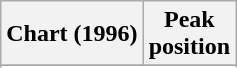<table class="wikitable sortable plainrowheaders" style="text-align:center">
<tr>
<th>Chart (1996)</th>
<th>Peak<br>position</th>
</tr>
<tr>
</tr>
<tr>
</tr>
<tr>
</tr>
<tr>
</tr>
<tr>
</tr>
<tr>
</tr>
<tr>
</tr>
<tr>
</tr>
<tr>
</tr>
<tr>
</tr>
</table>
